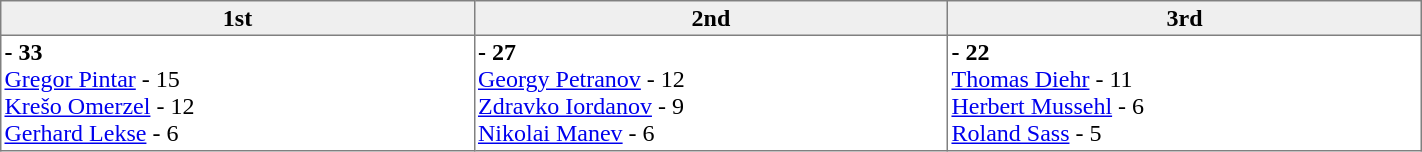<table border="1" cellpadding="2" cellspacing="0" style="width:75%; border-collapse:collapse">
<tr style="text-align:left; background:#efefef;">
<th width=15% align=center >1st</th>
<th width=15% align=center >2nd</th>
<th width=15% align=center >3rd</th>
</tr>
<tr align=left>
<td valign=top align=left ><strong> - 33</strong><br><a href='#'>Gregor Pintar</a> - 15<br><a href='#'>Krešo Omerzel</a> - 12<br><a href='#'>Gerhard Lekse</a> - 6</td>
<td valign=top align=left ><strong> - 27</strong><br><a href='#'>Georgy Petranov</a> - 12<br><a href='#'>Zdravko Iordanov</a> - 9<br><a href='#'>Nikolai Manev</a> - 6</td>
<td valign=top align=left ><strong> - 22</strong><br><a href='#'>Thomas Diehr</a> - 11<br><a href='#'>Herbert Mussehl</a> - 6<br><a href='#'>Roland Sass</a> - 5</td>
</tr>
</table>
